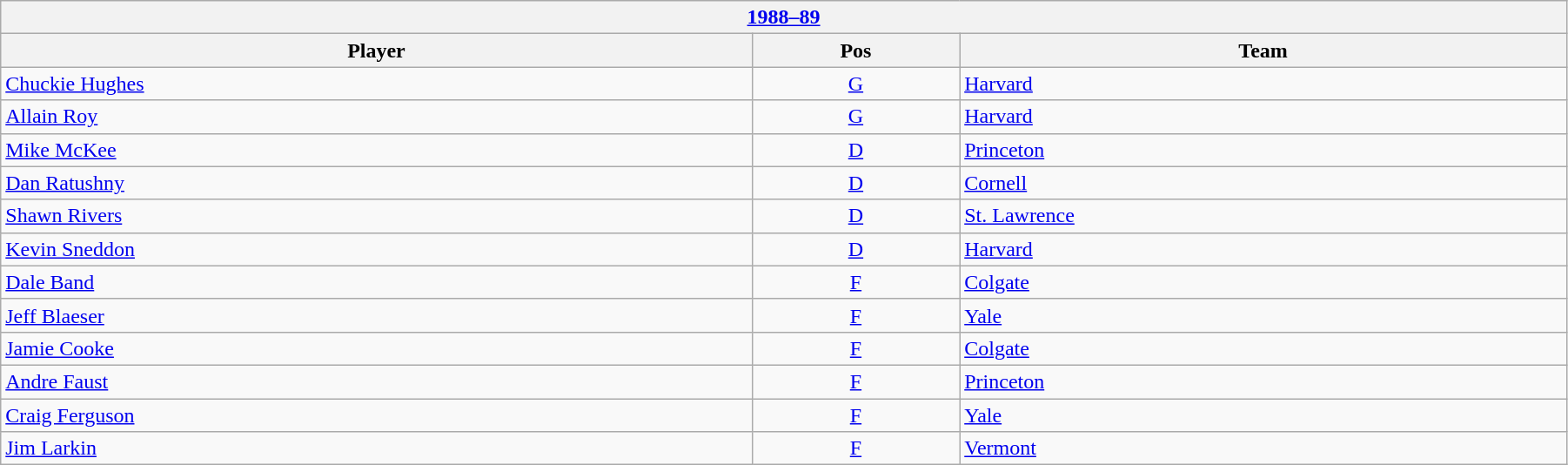<table class="wikitable" width=95%>
<tr>
<th colspan=3><a href='#'>1988–89</a></th>
</tr>
<tr>
<th>Player</th>
<th>Pos</th>
<th>Team</th>
</tr>
<tr>
<td><a href='#'>Chuckie Hughes</a></td>
<td align=center><a href='#'>G</a></td>
<td><a href='#'>Harvard</a></td>
</tr>
<tr>
<td><a href='#'>Allain Roy</a></td>
<td align=center><a href='#'>G</a></td>
<td><a href='#'>Harvard</a></td>
</tr>
<tr>
<td><a href='#'>Mike McKee</a></td>
<td align=center><a href='#'>D</a></td>
<td><a href='#'>Princeton</a></td>
</tr>
<tr>
<td><a href='#'>Dan Ratushny</a></td>
<td align=center><a href='#'>D</a></td>
<td><a href='#'>Cornell</a></td>
</tr>
<tr>
<td><a href='#'>Shawn Rivers</a></td>
<td align=center><a href='#'>D</a></td>
<td><a href='#'>St. Lawrence</a></td>
</tr>
<tr>
<td><a href='#'>Kevin Sneddon</a></td>
<td align=center><a href='#'>D</a></td>
<td><a href='#'>Harvard</a></td>
</tr>
<tr>
<td><a href='#'>Dale Band</a></td>
<td align=center><a href='#'>F</a></td>
<td><a href='#'>Colgate</a></td>
</tr>
<tr>
<td><a href='#'>Jeff Blaeser</a></td>
<td align=center><a href='#'>F</a></td>
<td><a href='#'>Yale</a></td>
</tr>
<tr>
<td><a href='#'>Jamie Cooke</a></td>
<td align=center><a href='#'>F</a></td>
<td><a href='#'>Colgate</a></td>
</tr>
<tr>
<td><a href='#'>Andre Faust</a></td>
<td align=center><a href='#'>F</a></td>
<td><a href='#'>Princeton</a></td>
</tr>
<tr>
<td><a href='#'>Craig Ferguson</a></td>
<td align=center><a href='#'>F</a></td>
<td><a href='#'>Yale</a></td>
</tr>
<tr>
<td><a href='#'>Jim Larkin</a></td>
<td align=center><a href='#'>F</a></td>
<td><a href='#'>Vermont</a></td>
</tr>
</table>
